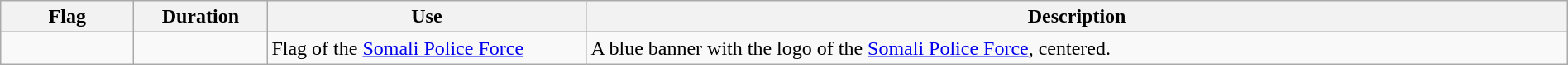<table class="wikitable" width="100%">
<tr>
<th style="width:100px;">Flag</th>
<th style="width:100px;">Duration</th>
<th style="width:250px;">Use</th>
<th style="min-width:250px">Description</th>
</tr>
<tr>
<td></td>
<td></td>
<td>Flag of the <a href='#'>Somali Police Force</a></td>
<td>A blue banner with the logo of the <a href='#'>Somali Police Force</a>, centered.</td>
</tr>
</table>
